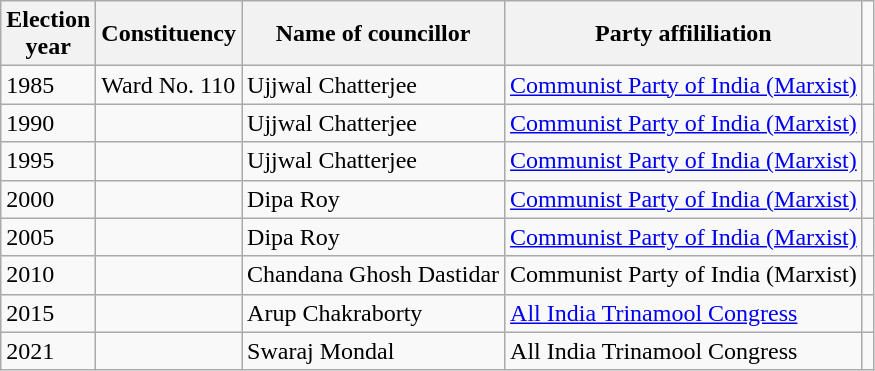<table class="wikitable"ìÍĦĤĠčw>
<tr>
<th>Election<br> year</th>
<th>Constituency</th>
<th>Name of councillor</th>
<th>Party affililiation</th>
</tr>
<tr>
<td>1985</td>
<td>Ward No. 110</td>
<td>Ujjwal Chatterjee</td>
<td><a href='#'>Communist Party of India (Marxist)</a></td>
<td></td>
</tr>
<tr>
<td>1990</td>
<td></td>
<td>Ujjwal Chatterjee</td>
<td><a href='#'>Communist Party of India (Marxist)</a></td>
<td></td>
</tr>
<tr>
<td>1995</td>
<td></td>
<td>Ujjwal Chatterjee</td>
<td><a href='#'>Communist Party of India (Marxist)</a></td>
<td></td>
</tr>
<tr>
<td>2000</td>
<td></td>
<td>Dipa Roy</td>
<td><a href='#'>Communist Party of India (Marxist)</a></td>
<td></td>
</tr>
<tr>
<td>2005</td>
<td></td>
<td>Dipa Roy</td>
<td><a href='#'>Communist Party of India (Marxist)</a></td>
<td></td>
</tr>
<tr>
<td>2010</td>
<td></td>
<td>Chandana Ghosh Dastidar</td>
<td>Communist Party of India (Marxist)</td>
<td></td>
</tr>
<tr>
<td>2015</td>
<td></td>
<td>Arup Chakraborty</td>
<td><a href='#'>All India Trinamool Congress</a></td>
<td></td>
</tr>
<tr>
<td>2021</td>
<td></td>
<td>Swaraj Mondal</td>
<td>All India Trinamool Congress</td>
<td></td>
</tr>
</table>
